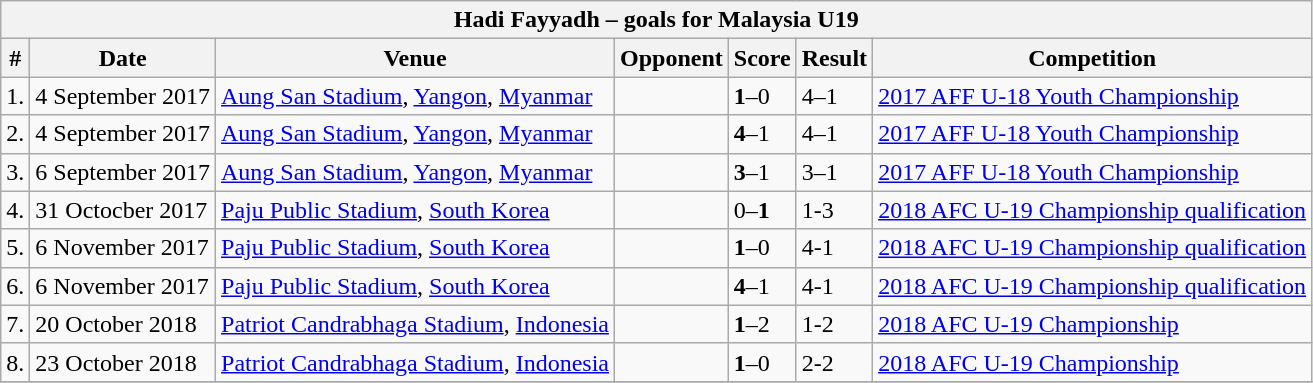<table class="wikitable">
<tr>
<th colspan="8"><strong>Hadi Fayyadh – goals for Malaysia U19</strong></th>
</tr>
<tr>
<th>#</th>
<th>Date</th>
<th>Venue</th>
<th>Opponent</th>
<th>Score</th>
<th>Result</th>
<th>Competition</th>
</tr>
<tr>
<td>1.</td>
<td>4 September 2017</td>
<td><a href='#'>Aung San Stadium</a>, <a href='#'>Yangon</a>, <a href='#'>Myanmar</a></td>
<td></td>
<td><strong>1</strong>–0</td>
<td>4–1</td>
<td><a href='#'>2017 AFF U-18 Youth Championship</a></td>
</tr>
<tr>
<td>2.</td>
<td>4 September 2017</td>
<td><a href='#'>Aung San Stadium</a>, <a href='#'>Yangon</a>, <a href='#'>Myanmar</a></td>
<td></td>
<td><strong>4</strong>–1</td>
<td>4–1</td>
<td><a href='#'>2017 AFF U-18 Youth Championship</a></td>
</tr>
<tr>
<td>3.</td>
<td>6 September 2017</td>
<td><a href='#'>Aung San Stadium</a>, <a href='#'>Yangon</a>, <a href='#'>Myanmar</a></td>
<td></td>
<td><strong>3</strong>–1</td>
<td>3–1</td>
<td><a href='#'>2017 AFF U-18 Youth Championship</a></td>
</tr>
<tr>
<td>4.</td>
<td>31 Octocber 2017</td>
<td><a href='#'>Paju Public Stadium</a>, <a href='#'>South Korea</a></td>
<td></td>
<td>0–<strong>1</strong></td>
<td>1-3</td>
<td><a href='#'>2018 AFC U-19 Championship qualification</a></td>
</tr>
<tr>
<td>5.</td>
<td>6 November 2017</td>
<td><a href='#'>Paju Public Stadium</a>, <a href='#'>South Korea</a></td>
<td></td>
<td><strong>1</strong>–0</td>
<td>4-1</td>
<td><a href='#'>2018 AFC U-19 Championship qualification</a></td>
</tr>
<tr>
<td>6.</td>
<td>6 November 2017</td>
<td><a href='#'>Paju Public Stadium</a>, <a href='#'>South Korea</a></td>
<td></td>
<td><strong>4</strong>–1</td>
<td>4-1</td>
<td><a href='#'>2018 AFC U-19 Championship qualification</a></td>
</tr>
<tr>
<td>7.</td>
<td>20 October 2018</td>
<td><a href='#'>Patriot Candrabhaga Stadium</a>, <a href='#'>Indonesia</a></td>
<td></td>
<td><strong>1</strong>–2</td>
<td>1-2</td>
<td><a href='#'>2018 AFC U-19 Championship</a></td>
</tr>
<tr>
<td>8.</td>
<td>23 October 2018</td>
<td><a href='#'>Patriot Candrabhaga Stadium</a>, <a href='#'>Indonesia</a></td>
<td></td>
<td><strong>1</strong>–0</td>
<td>2-2</td>
<td><a href='#'>2018 AFC U-19 Championship</a></td>
</tr>
<tr>
</tr>
</table>
